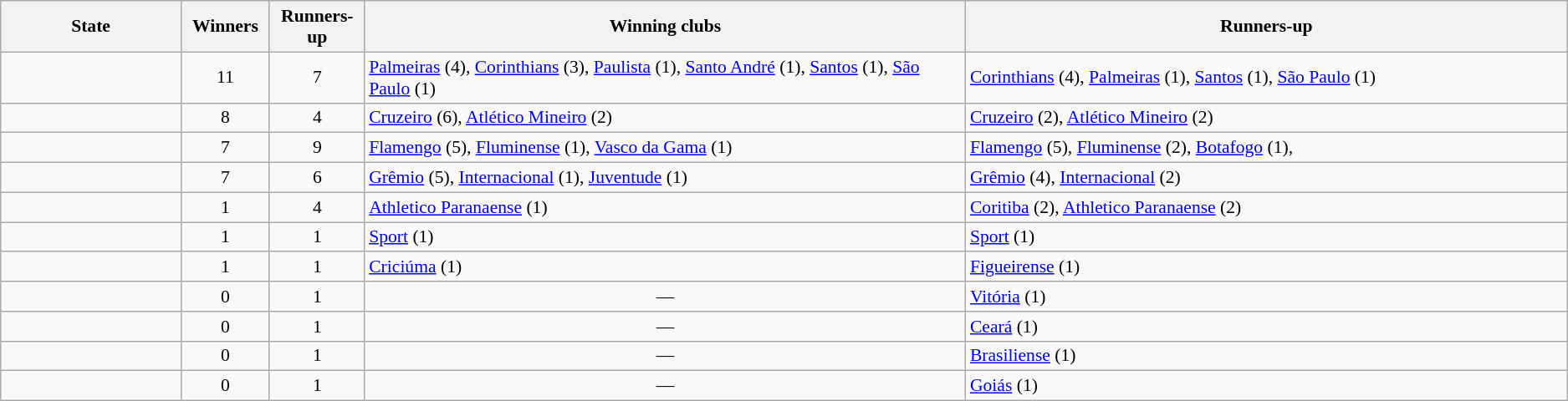<table class="wikitable sortable" style="font-size: 90%">
<tr>
<th width=6%>State</th>
<th width=1%>Winners</th>
<th width=1%>Runners-up</th>
<th class="unsortable" width=20%>Winning clubs</th>
<th class="unsortable" width=20%>Runners-up</th>
</tr>
<tr>
<td></td>
<td align=center>11</td>
<td align=center>7</td>
<td><a href='#'>Palmeiras</a> (4), <a href='#'>Corinthians</a> (3), <a href='#'>Paulista</a> (1), <a href='#'>Santo André</a> (1), <a href='#'>Santos</a> (1), <a href='#'>São Paulo</a> (1)</td>
<td><a href='#'>Corinthians</a> (4), <a href='#'>Palmeiras</a> (1), <a href='#'>Santos</a> (1), <a href='#'>São Paulo</a> (1)</td>
</tr>
<tr>
<td></td>
<td align=center>8</td>
<td align=center>4</td>
<td><a href='#'>Cruzeiro</a> (6), <a href='#'>Atlético Mineiro</a> (2)</td>
<td><a href='#'>Cruzeiro</a> (2), <a href='#'>Atlético Mineiro</a> (2)</td>
</tr>
<tr>
<td></td>
<td align=center>7</td>
<td align=center>9</td>
<td><a href='#'>Flamengo</a> (5), <a href='#'>Fluminense</a> (1), <a href='#'>Vasco da Gama</a> (1)</td>
<td><a href='#'>Flamengo</a> (5), <a href='#'>Fluminense</a> (2), <a href='#'>Botafogo</a> (1), </td>
</tr>
<tr>
<td></td>
<td align=center>7</td>
<td align=center>6</td>
<td><a href='#'>Grêmio</a> (5), <a href='#'>Internacional</a> (1), <a href='#'>Juventude</a> (1)</td>
<td><a href='#'>Grêmio</a> (4), <a href='#'>Internacional</a> (2)</td>
</tr>
<tr>
<td></td>
<td align=center>1</td>
<td align=center>4</td>
<td><a href='#'>Athletico Paranaense</a> (1)</td>
<td><a href='#'>Coritiba</a> (2), <a href='#'>Athletico Paranaense</a> (2)</td>
</tr>
<tr>
<td></td>
<td align=center>1</td>
<td align=center>1</td>
<td><a href='#'>Sport</a> (1)</td>
<td><a href='#'>Sport</a> (1)</td>
</tr>
<tr>
<td></td>
<td align=center>1</td>
<td align=center>1</td>
<td><a href='#'>Criciúma</a> (1)</td>
<td><a href='#'>Figueirense</a> (1)</td>
</tr>
<tr>
<td></td>
<td align=center>0</td>
<td align=center>1</td>
<td align=center>—</td>
<td><a href='#'>Vitória</a> (1)</td>
</tr>
<tr>
<td></td>
<td align=center>0</td>
<td align=center>1</td>
<td align=center>—</td>
<td><a href='#'>Ceará</a> (1)</td>
</tr>
<tr>
<td></td>
<td align=center>0</td>
<td align=center>1</td>
<td align=center>—</td>
<td><a href='#'>Brasiliense</a> (1)</td>
</tr>
<tr>
<td></td>
<td align=center>0</td>
<td align=center>1</td>
<td align=center>—</td>
<td><a href='#'>Goiás</a> (1)</td>
</tr>
</table>
